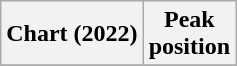<table class="wikitable plainrowheaders">
<tr>
<th scope="col">Chart (2022)</th>
<th scope="col">Peak<br>position</th>
</tr>
<tr>
</tr>
</table>
